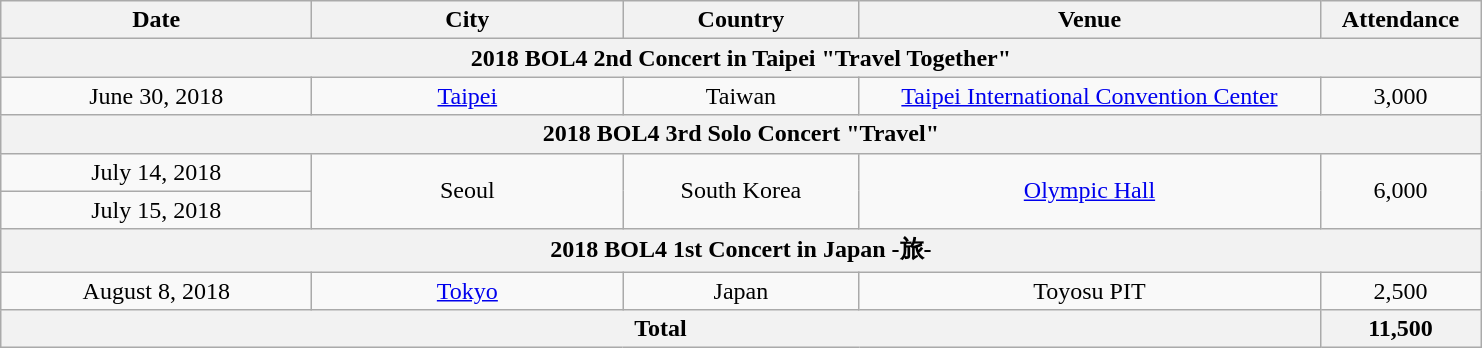<table class="wikitable" style="text-align:center;">
<tr>
<th width="200">Date</th>
<th width="200">City</th>
<th width="150">Country</th>
<th width="300">Venue</th>
<th width="100">Attendance</th>
</tr>
<tr>
<th colspan="5"><strong>2018 BOL4 2nd Concert in Taipei "Travel Together"</strong></th>
</tr>
<tr>
<td>June 30, 2018</td>
<td><a href='#'>Taipei</a></td>
<td>Taiwan</td>
<td><a href='#'>Taipei International Convention Center</a></td>
<td>3,000</td>
</tr>
<tr>
<th colspan="5"><strong>2018 BOL4 3rd Solo Concert "Travel"</strong></th>
</tr>
<tr>
<td>July 14, 2018</td>
<td rowspan="2">Seoul</td>
<td rowspan="2">South Korea</td>
<td rowspan="2"><a href='#'>Olympic Hall</a></td>
<td rowspan="2">6,000</td>
</tr>
<tr>
<td>July 15, 2018</td>
</tr>
<tr>
<th colspan="5"><strong>2018 BOL4  1st Concert in Japan -旅-</strong></th>
</tr>
<tr>
<td>August 8, 2018 </td>
<td><a href='#'>Tokyo</a></td>
<td>Japan</td>
<td>Toyosu PIT</td>
<td>2,500</td>
</tr>
<tr>
<th colspan="4"><strong>Total</strong></th>
<th><strong>11,500</strong></th>
</tr>
</table>
